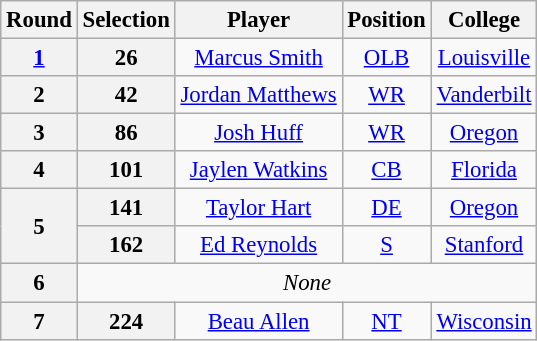<table class="wikitable" style="font-size: 95%; text-align: center;">
<tr>
<th>Round</th>
<th>Selection</th>
<th>Player</th>
<th>Position</th>
<th>College</th>
</tr>
<tr>
<th><a href='#'>1</a></th>
<th>26</th>
<td><a href='#'>Marcus Smith</a></td>
<td><a href='#'>OLB</a></td>
<td><a href='#'>Louisville</a></td>
</tr>
<tr>
<th>2</th>
<th>42</th>
<td><a href='#'>Jordan Matthews</a></td>
<td><a href='#'>WR</a></td>
<td><a href='#'>Vanderbilt</a></td>
</tr>
<tr>
<th>3</th>
<th>86</th>
<td><a href='#'>Josh Huff</a></td>
<td><a href='#'>WR</a></td>
<td><a href='#'>Oregon</a></td>
</tr>
<tr>
<th>4</th>
<th>101</th>
<td><a href='#'>Jaylen Watkins</a></td>
<td><a href='#'>CB</a></td>
<td><a href='#'>Florida</a></td>
</tr>
<tr>
<th rowspan="2">5</th>
<th>141</th>
<td><a href='#'>Taylor Hart</a></td>
<td><a href='#'>DE</a></td>
<td><a href='#'>Oregon</a></td>
</tr>
<tr>
<th>162</th>
<td><a href='#'>Ed Reynolds</a></td>
<td><a href='#'>S</a></td>
<td><a href='#'>Stanford</a></td>
</tr>
<tr>
<th>6</th>
<td colspan=4 align=center><em>None</em></td>
</tr>
<tr>
<th>7</th>
<th>224</th>
<td><a href='#'>Beau Allen</a></td>
<td><a href='#'>NT</a></td>
<td><a href='#'>Wisconsin</a></td>
</tr>
</table>
